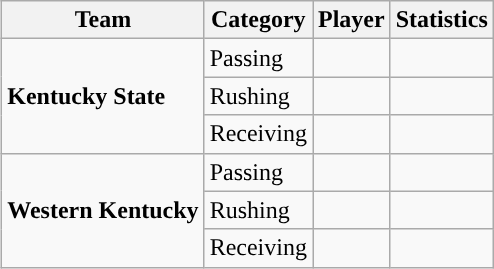<table class="wikitable" style="float: right;">
<tr>
<th>Team</th>
<th>Category</th>
<th>Player</th>
<th>Statistics</th>
</tr>
<tr>
<td rowspan=3><strong>Kentucky State</strong></td>
<td>Passing</td>
<td></td>
<td></td>
</tr>
<tr>
<td>Rushing</td>
<td></td>
<td></td>
</tr>
<tr>
<td>Receiving</td>
<td></td>
<td></td>
</tr>
<tr>
<td rowspan=3><strong>Western Kentucky</strong></td>
<td>Passing</td>
<td></td>
<td></td>
</tr>
<tr>
<td>Rushing</td>
<td></td>
<td></td>
</tr>
<tr>
<td>Receiving</td>
<td></td>
<td></td>
</tr>
</table>
